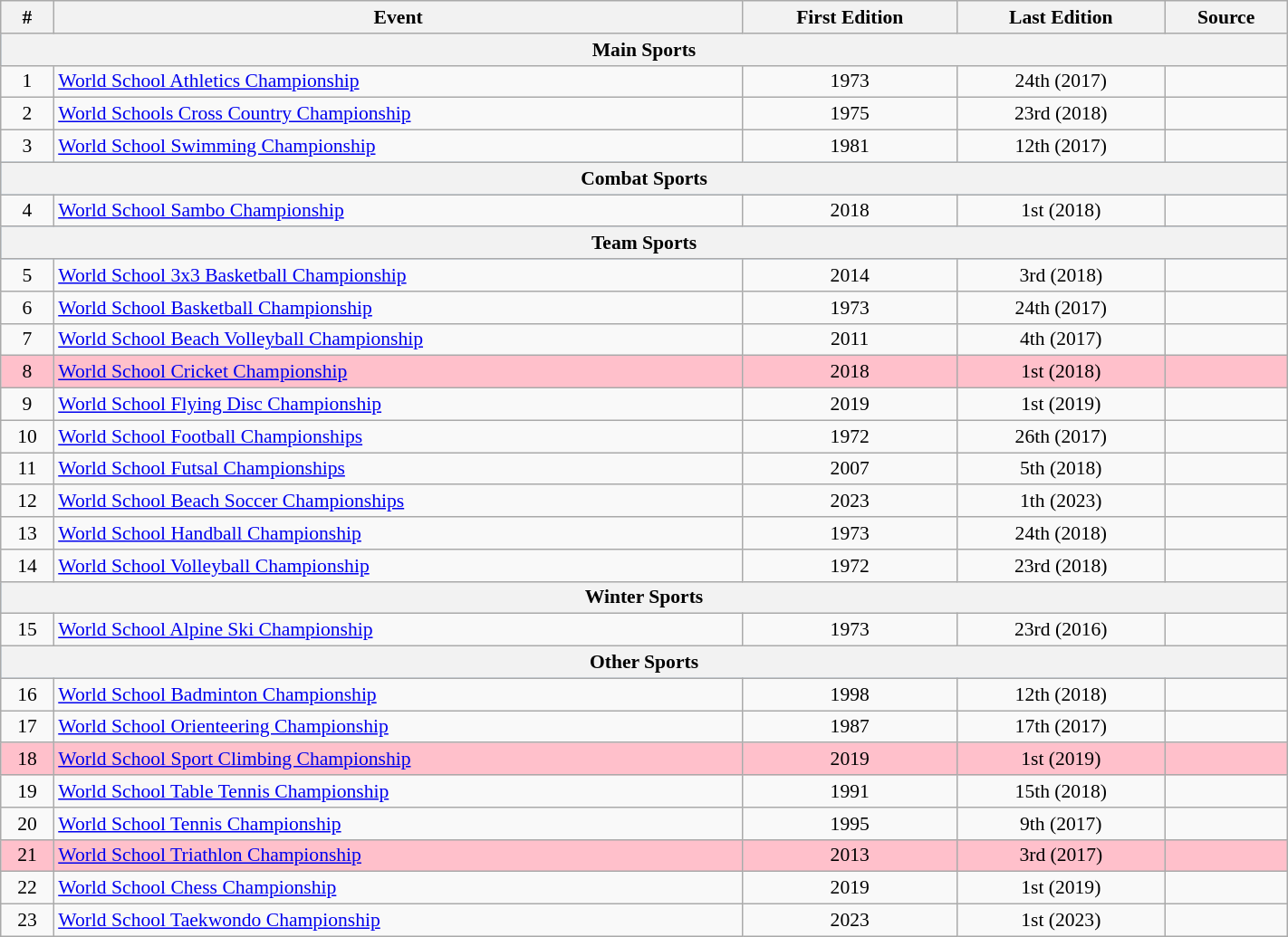<table class="wikitable sortable" width=75% style="font-size:90%; text-align:center;">
<tr>
<th>#</th>
<th>Event</th>
<th>First Edition</th>
<th>Last Edition</th>
<th>Source</th>
</tr>
<tr style="background:#9acdff;">
<th colspan=5>Main Sports</th>
</tr>
<tr>
<td>1</td>
<td align=left><a href='#'>World School Athletics Championship</a></td>
<td>1973</td>
<td>24th (2017)</td>
<td></td>
</tr>
<tr>
<td>2</td>
<td align=left><a href='#'>World Schools Cross Country Championship</a></td>
<td>1975</td>
<td>23rd (2018)</td>
<td></td>
</tr>
<tr>
<td>3</td>
<td align=left><a href='#'>World School Swimming Championship</a></td>
<td>1981</td>
<td>12th (2017)</td>
<td></td>
</tr>
<tr style="background:#9acdff;">
<th colspan=5>Combat Sports</th>
</tr>
<tr>
<td>4</td>
<td align=left><a href='#'>World School Sambo Championship</a></td>
<td>2018</td>
<td>1st (2018)</td>
<td></td>
</tr>
<tr style="background:#9acdff;">
<th colspan=5>Team Sports</th>
</tr>
<tr>
<td>5</td>
<td align=left><a href='#'>World School 3x3 Basketball Championship</a></td>
<td>2014</td>
<td>3rd (2018)</td>
<td></td>
</tr>
<tr>
<td>6</td>
<td align=left><a href='#'>World School Basketball Championship</a></td>
<td>1973</td>
<td>24th (2017)</td>
<td></td>
</tr>
<tr>
<td>7</td>
<td align=left><a href='#'>World School Beach Volleyball Championship</a></td>
<td>2011</td>
<td>4th (2017)</td>
<td></td>
</tr>
<tr bgcolor="#FFC0CB">
<td>8</td>
<td align=left><a href='#'>World School Cricket Championship</a></td>
<td>2018</td>
<td>1st (2018)</td>
<td></td>
</tr>
<tr>
<td>9</td>
<td align=left><a href='#'>World School Flying Disc Championship</a></td>
<td>2019</td>
<td>1st (2019)</td>
<td></td>
</tr>
<tr>
<td>10</td>
<td align=left><a href='#'>World School Football Championships</a></td>
<td>1972</td>
<td>26th (2017)</td>
<td></td>
</tr>
<tr>
<td>11</td>
<td align=left><a href='#'>World School Futsal Championships</a></td>
<td>2007</td>
<td>5th (2018)</td>
<td></td>
</tr>
<tr>
<td>12</td>
<td align=left><a href='#'>World School Beach Soccer Championships</a></td>
<td>2023</td>
<td>1th (2023)</td>
<td></td>
</tr>
<tr>
<td>13</td>
<td align=left><a href='#'>World School Handball Championship</a></td>
<td>1973</td>
<td>24th (2018)</td>
<td></td>
</tr>
<tr>
<td>14</td>
<td align=left><a href='#'>World School Volleyball Championship</a></td>
<td>1972</td>
<td>23rd (2018)</td>
<td></td>
</tr>
<tr style="background:#9acdff;">
<th colspan=5>Winter Sports</th>
</tr>
<tr>
<td>15</td>
<td align=left><a href='#'>World School Alpine Ski Championship</a></td>
<td>1973</td>
<td>23rd (2016)</td>
<td></td>
</tr>
<tr style="background:#9acdff;">
<th colspan=5>Other Sports</th>
</tr>
<tr>
<td>16</td>
<td align=left><a href='#'>World School Badminton Championship</a></td>
<td>1998</td>
<td>12th (2018)</td>
<td></td>
</tr>
<tr>
<td>17</td>
<td align=left><a href='#'>World School Orienteering Championship</a></td>
<td>1987</td>
<td>17th (2017)</td>
<td></td>
</tr>
<tr bgcolor="#FFC0CB">
<td>18</td>
<td align=left><a href='#'>World School Sport Climbing Championship</a></td>
<td>2019</td>
<td>1st (2019)</td>
<td></td>
</tr>
<tr>
<td>19</td>
<td align=left><a href='#'>World School Table Tennis Championship</a></td>
<td>1991</td>
<td>15th (2018)</td>
<td></td>
</tr>
<tr>
<td>20</td>
<td align=left><a href='#'>World School Tennis Championship</a></td>
<td>1995</td>
<td>9th (2017)</td>
<td></td>
</tr>
<tr bgcolor="#FFC0CB">
<td>21</td>
<td align=left><a href='#'>World School Triathlon Championship</a></td>
<td>2013</td>
<td>3rd (2017)</td>
<td></td>
</tr>
<tr>
<td>22</td>
<td align=left><a href='#'>World School Chess Championship</a></td>
<td>2019</td>
<td>1st (2019)</td>
<td></td>
</tr>
<tr>
<td>23</td>
<td align=left><a href='#'>World School Taekwondo Championship</a></td>
<td>2023</td>
<td>1st (2023)</td>
<td></td>
</tr>
</table>
